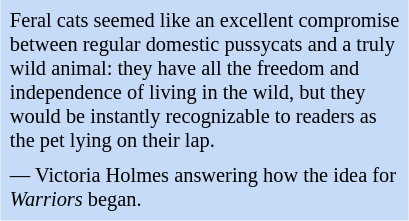<table class="toccolours" style="float: right; margin-left: 1em; margin-right: .5em; font-size: 85%; background:#c6dbf7; color:black; width:20em; max-width: 25%;" cellspacing="5">
<tr>
<td style="text-align: left;">Feral cats seemed like an excellent compromise between regular domestic pussycats and a truly wild animal: they have all the freedom and independence of living in the wild, but they would be instantly recognizable to readers as the pet lying on their lap.</td>
</tr>
<tr>
<td style="text-align: left;">— Victoria Holmes answering how the idea for <em>Warriors</em> began.</td>
</tr>
</table>
